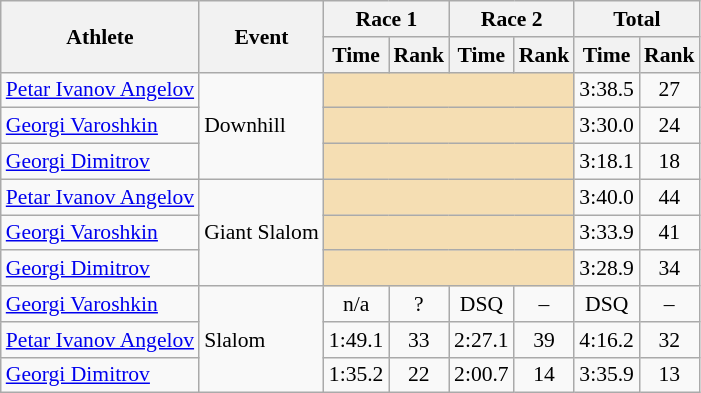<table class="wikitable" style="font-size:90%">
<tr>
<th rowspan="2">Athlete</th>
<th rowspan="2">Event</th>
<th colspan="2">Race 1</th>
<th colspan="2">Race 2</th>
<th colspan="2">Total</th>
</tr>
<tr>
<th>Time</th>
<th>Rank</th>
<th>Time</th>
<th>Rank</th>
<th>Time</th>
<th>Rank</th>
</tr>
<tr>
<td><a href='#'>Petar Ivanov Angelov</a></td>
<td rowspan="3">Downhill</td>
<td colspan="4" bgcolor="wheat"></td>
<td align="center">3:38.5</td>
<td align="center">27</td>
</tr>
<tr>
<td><a href='#'>Georgi Varoshkin</a></td>
<td colspan="4" bgcolor="wheat"></td>
<td align="center">3:30.0</td>
<td align="center">24</td>
</tr>
<tr>
<td><a href='#'>Georgi Dimitrov</a></td>
<td colspan="4" bgcolor="wheat"></td>
<td align="center">3:18.1</td>
<td align="center">18</td>
</tr>
<tr>
<td><a href='#'>Petar Ivanov Angelov</a></td>
<td rowspan="3">Giant Slalom</td>
<td colspan="4" bgcolor="wheat"></td>
<td align="center">3:40.0</td>
<td align="center">44</td>
</tr>
<tr>
<td><a href='#'>Georgi Varoshkin</a></td>
<td colspan="4" bgcolor="wheat"></td>
<td align="center">3:33.9</td>
<td align="center">41</td>
</tr>
<tr>
<td><a href='#'>Georgi Dimitrov</a></td>
<td colspan="4" bgcolor="wheat"></td>
<td align="center">3:28.9</td>
<td align="center">34</td>
</tr>
<tr>
<td><a href='#'>Georgi Varoshkin</a></td>
<td rowspan="3">Slalom</td>
<td align="center">n/a</td>
<td align="center">?</td>
<td align="center">DSQ</td>
<td align="center">–</td>
<td align="center">DSQ</td>
<td align="center">–</td>
</tr>
<tr>
<td><a href='#'>Petar Ivanov Angelov</a></td>
<td align="center">1:49.1</td>
<td align="center">33</td>
<td align="center">2:27.1</td>
<td align="center">39</td>
<td align="center">4:16.2</td>
<td align="center">32</td>
</tr>
<tr>
<td><a href='#'>Georgi Dimitrov</a></td>
<td align="center">1:35.2</td>
<td align="center">22</td>
<td align="center">2:00.7</td>
<td align="center">14</td>
<td align="center">3:35.9</td>
<td align="center">13</td>
</tr>
</table>
